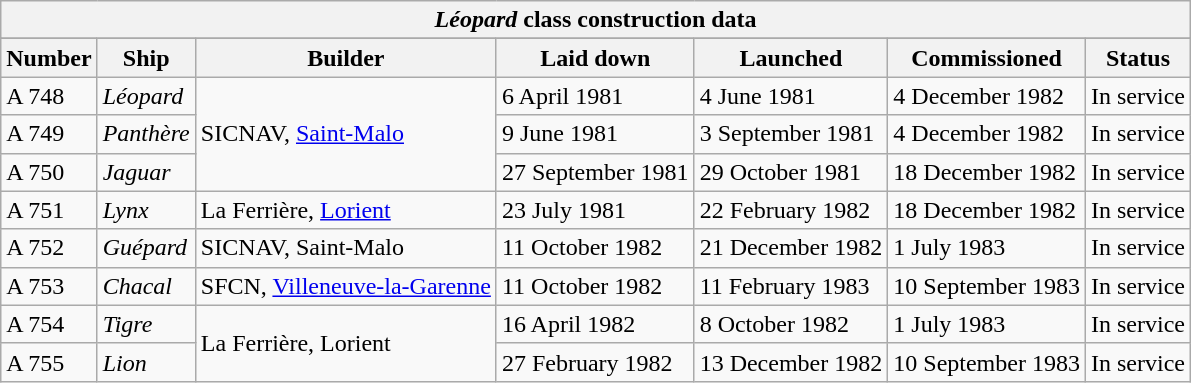<table class="wikitable">
<tr>
<th colspan="7"><em>Léopard</em> class construction data</th>
</tr>
<tr>
</tr>
<tr>
<th scope="col">Number</th>
<th scope="col">Ship</th>
<th scope="col">Builder</th>
<th scope="col">Laid down</th>
<th scope="col">Launched</th>
<th scope="col">Commissioned</th>
<th scope="col">Status</th>
</tr>
<tr>
<td scope="row">A 748</td>
<td><em>Léopard</em></td>
<td rowspan="3">SICNAV, <a href='#'>Saint-Malo</a></td>
<td>6 April 1981</td>
<td>4 June 1981</td>
<td>4 December 1982</td>
<td>In service</td>
</tr>
<tr>
<td scope="row">A 749</td>
<td><em>Panthère</em></td>
<td>9 June 1981</td>
<td>3 September 1981</td>
<td>4 December 1982</td>
<td>In service</td>
</tr>
<tr>
<td scope="row">A 750</td>
<td><em>Jaguar</em></td>
<td>27 September 1981</td>
<td>29 October 1981</td>
<td>18 December 1982</td>
<td>In service</td>
</tr>
<tr>
<td scope="row">A 751</td>
<td><em>Lynx</em></td>
<td>La Ferrière, <a href='#'>Lorient</a></td>
<td>23 July 1981</td>
<td>22 February 1982</td>
<td>18 December 1982</td>
<td>In service</td>
</tr>
<tr>
<td scope="row">A 752</td>
<td><em>Guépard</em></td>
<td>SICNAV, Saint-Malo</td>
<td>11 October 1982</td>
<td>21 December 1982</td>
<td>1 July 1983</td>
<td>In service</td>
</tr>
<tr>
<td scope="row">A 753</td>
<td><em>Chacal</em></td>
<td>SFCN, <a href='#'>Villeneuve-la-Garenne</a></td>
<td>11 October 1982</td>
<td>11 February 1983</td>
<td>10 September 1983</td>
<td>In service</td>
</tr>
<tr>
<td scope="row">A 754</td>
<td><em>Tigre</em></td>
<td rowspan="2">La Ferrière, Lorient</td>
<td>16 April 1982</td>
<td>8 October 1982</td>
<td>1 July 1983</td>
<td>In service</td>
</tr>
<tr>
<td scope="row">A 755</td>
<td><em>Lion</em></td>
<td>27 February 1982</td>
<td>13 December 1982</td>
<td>10 September 1983</td>
<td>In service</td>
</tr>
</table>
